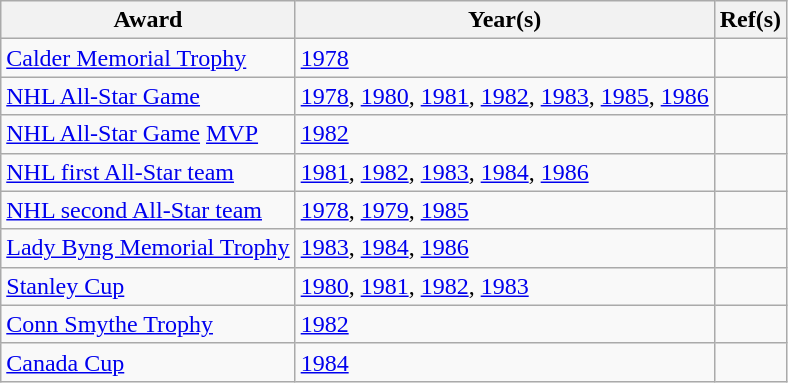<table class="wikitable">
<tr>
<th>Award</th>
<th>Year(s)</th>
<th>Ref(s)</th>
</tr>
<tr>
<td><a href='#'>Calder Memorial Trophy</a></td>
<td><a href='#'>1978</a></td>
<td></td>
</tr>
<tr>
<td><a href='#'>NHL All-Star Game</a></td>
<td><a href='#'>1978</a>, <a href='#'>1980</a>, <a href='#'>1981</a>, <a href='#'>1982</a>, <a href='#'>1983</a>, <a href='#'>1985</a>, <a href='#'>1986</a></td>
<td></td>
</tr>
<tr>
<td><a href='#'>NHL All-Star Game</a> <a href='#'>MVP</a></td>
<td><a href='#'>1982</a></td>
<td></td>
</tr>
<tr>
<td><a href='#'>NHL first All-Star team</a></td>
<td><a href='#'>1981</a>, <a href='#'>1982</a>, <a href='#'>1983</a>, <a href='#'>1984</a>, <a href='#'>1986</a></td>
<td></td>
</tr>
<tr>
<td><a href='#'>NHL second All-Star team</a></td>
<td><a href='#'>1978</a>, <a href='#'>1979</a>, <a href='#'>1985</a></td>
<td></td>
</tr>
<tr>
<td><a href='#'>Lady Byng Memorial Trophy</a></td>
<td><a href='#'>1983</a>, <a href='#'>1984</a>, <a href='#'>1986</a></td>
<td></td>
</tr>
<tr>
<td><a href='#'>Stanley Cup</a></td>
<td><a href='#'>1980</a>, <a href='#'>1981</a>, <a href='#'>1982</a>, <a href='#'>1983</a></td>
<td></td>
</tr>
<tr>
<td><a href='#'>Conn Smythe Trophy</a></td>
<td><a href='#'>1982</a></td>
<td></td>
</tr>
<tr>
<td><a href='#'>Canada Cup</a></td>
<td><a href='#'>1984</a></td>
<td></td>
</tr>
</table>
